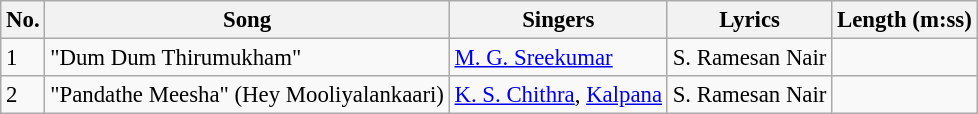<table class="wikitable" style="font-size:95%;">
<tr>
<th>No.</th>
<th>Song</th>
<th>Singers</th>
<th>Lyrics</th>
<th>Length (m:ss)</th>
</tr>
<tr>
<td>1</td>
<td>"Dum Dum Thirumukham"</td>
<td><a href='#'>M. G. Sreekumar</a></td>
<td>S. Ramesan Nair</td>
<td></td>
</tr>
<tr>
<td>2</td>
<td>"Pandathe Meesha" (Hey Mooliyalankaari)</td>
<td><a href='#'>K. S. Chithra</a>, <a href='#'>Kalpana</a></td>
<td>S. Ramesan Nair</td>
<td></td>
</tr>
</table>
